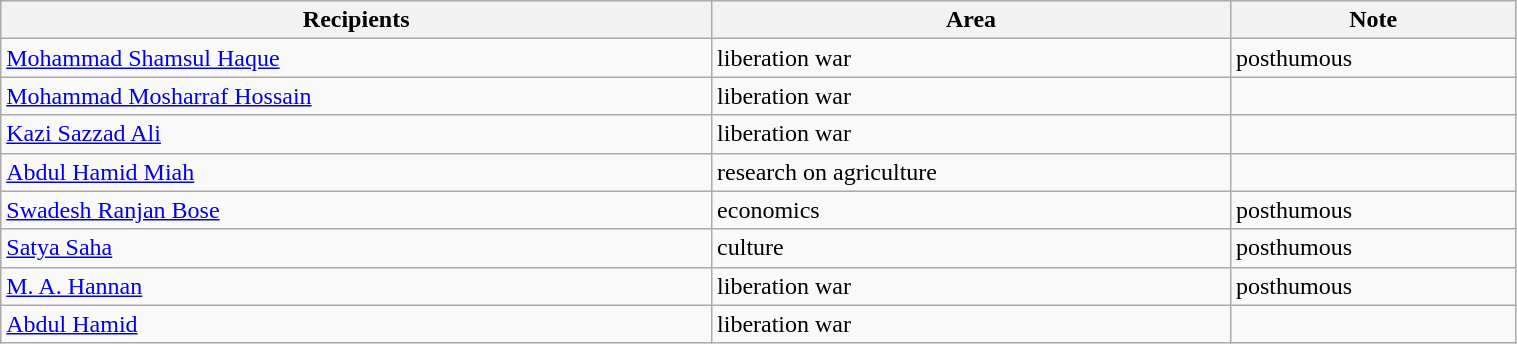<table class="wikitable" style="width:80%;">
<tr>
<th>Recipients</th>
<th>Area</th>
<th>Note</th>
</tr>
<tr>
<td><a href='#'>Mohammad Shamsul Haque</a></td>
<td>liberation war</td>
<td>posthumous</td>
</tr>
<tr>
<td><a href='#'>Mohammad Mosharraf Hossain</a></td>
<td>liberation war</td>
<td></td>
</tr>
<tr>
<td><a href='#'>Kazi Sazzad Ali</a></td>
<td>liberation war</td>
<td></td>
</tr>
<tr>
<td><a href='#'>Abdul Hamid Miah</a></td>
<td>research on agriculture</td>
<td></td>
</tr>
<tr>
<td><a href='#'>Swadesh Ranjan Bose</a></td>
<td>economics</td>
<td>posthumous</td>
</tr>
<tr>
<td><a href='#'>Satya Saha</a></td>
<td>culture</td>
<td>posthumous</td>
</tr>
<tr>
<td><a href='#'>M. A. Hannan</a></td>
<td>liberation war</td>
<td>posthumous</td>
</tr>
<tr>
<td><a href='#'>Abdul Hamid</a></td>
<td>liberation war</td>
<td></td>
</tr>
</table>
